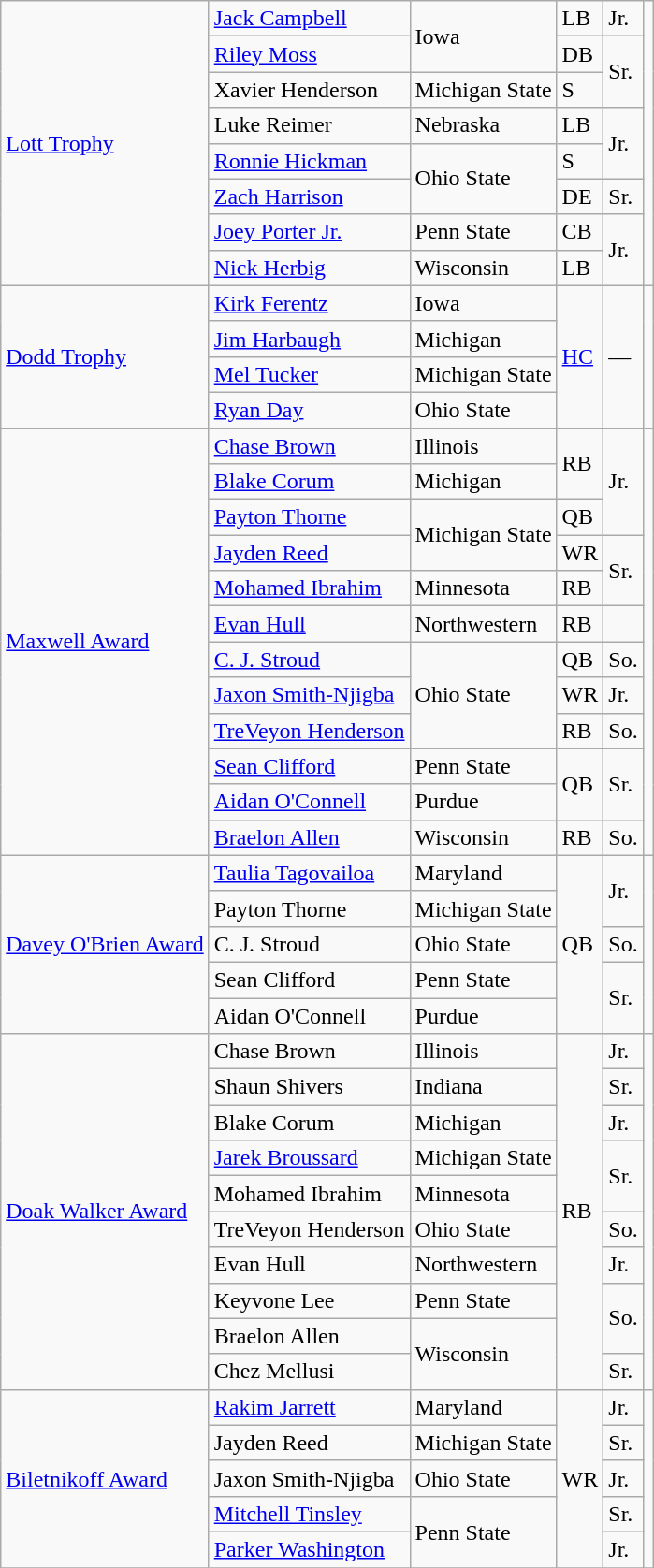<table class="wikitable">
<tr>
<td rowspan=8><a href='#'>Lott Trophy</a></td>
<td><a href='#'>Jack Campbell</a></td>
<td rowspan=2>Iowa</td>
<td>LB</td>
<td>Jr.</td>
<td rowspan=8></td>
</tr>
<tr>
<td><a href='#'>Riley Moss</a></td>
<td>DB</td>
<td rowspan=2>Sr.</td>
</tr>
<tr>
<td>Xavier Henderson</td>
<td>Michigan State</td>
<td>S</td>
</tr>
<tr>
<td>Luke Reimer</td>
<td>Nebraska</td>
<td>LB</td>
<td rowspan=2>Jr.</td>
</tr>
<tr>
<td><a href='#'>Ronnie Hickman</a></td>
<td rowspan=2>Ohio State</td>
<td>S</td>
</tr>
<tr>
<td><a href='#'>Zach Harrison</a></td>
<td>DE</td>
<td>Sr.</td>
</tr>
<tr>
<td><a href='#'>Joey Porter Jr.</a></td>
<td>Penn State</td>
<td>CB</td>
<td rowspan=2>Jr.</td>
</tr>
<tr>
<td><a href='#'>Nick Herbig</a></td>
<td>Wisconsin</td>
<td>LB</td>
</tr>
<tr>
<td rowspan=4><a href='#'>Dodd Trophy</a></td>
<td><a href='#'>Kirk Ferentz</a></td>
<td>Iowa</td>
<td rowspan=4><a href='#'>HC</a></td>
<td rowspan=4>—</td>
<td rowspan=4></td>
</tr>
<tr>
<td><a href='#'>Jim Harbaugh</a></td>
<td>Michigan</td>
</tr>
<tr>
<td><a href='#'>Mel Tucker</a></td>
<td>Michigan State</td>
</tr>
<tr>
<td><a href='#'>Ryan Day</a></td>
<td>Ohio State</td>
</tr>
<tr>
<td rowspan=12><a href='#'>Maxwell Award</a></td>
<td><a href='#'>Chase Brown</a></td>
<td>Illinois</td>
<td rowspan=2>RB</td>
<td rowspan=3>Jr.</td>
<td rowspan=12></td>
</tr>
<tr>
<td><a href='#'>Blake Corum</a></td>
<td>Michigan</td>
</tr>
<tr>
<td><a href='#'>Payton Thorne</a></td>
<td rowspan=2>Michigan State</td>
<td>QB</td>
</tr>
<tr>
<td><a href='#'>Jayden Reed</a></td>
<td>WR</td>
<td rowspan=2>Sr.</td>
</tr>
<tr>
<td><a href='#'>Mohamed Ibrahim</a></td>
<td>Minnesota</td>
<td>RB</td>
</tr>
<tr>
<td><a href='#'>Evan Hull</a></td>
<td>Northwestern</td>
<td>RB</td>
<td Jr.></td>
</tr>
<tr>
<td><a href='#'>C. J. Stroud</a></td>
<td rowspan=3>Ohio State</td>
<td>QB</td>
<td>So.</td>
</tr>
<tr>
<td><a href='#'>Jaxon Smith-Njigba</a></td>
<td>WR</td>
<td>Jr.</td>
</tr>
<tr>
<td><a href='#'>TreVeyon Henderson</a></td>
<td>RB</td>
<td>So.</td>
</tr>
<tr>
<td><a href='#'>Sean Clifford</a></td>
<td>Penn State</td>
<td rowspan=2>QB</td>
<td rowspan=2>Sr.</td>
</tr>
<tr>
<td><a href='#'>Aidan O'Connell</a></td>
<td>Purdue</td>
</tr>
<tr>
<td><a href='#'>Braelon Allen</a></td>
<td>Wisconsin</td>
<td>RB</td>
<td>So.</td>
</tr>
<tr>
<td rowspan=5><a href='#'>Davey O'Brien Award</a></td>
<td><a href='#'>Taulia Tagovailoa</a></td>
<td>Maryland</td>
<td rowspan=5>QB</td>
<td rowspan=2> Jr.</td>
<td rowspan=5></td>
</tr>
<tr>
<td>Payton Thorne</td>
<td>Michigan State</td>
</tr>
<tr>
<td>C. J. Stroud</td>
<td>Ohio State</td>
<td>So.</td>
</tr>
<tr>
<td>Sean Clifford</td>
<td>Penn State</td>
<td rowspan=2>Sr.</td>
</tr>
<tr>
<td>Aidan O'Connell</td>
<td>Purdue</td>
</tr>
<tr>
<td rowspan=10><a href='#'>Doak Walker Award</a></td>
<td>Chase Brown</td>
<td>Illinois</td>
<td rowspan=10>RB</td>
<td>Jr.</td>
<td rowspan=10></td>
</tr>
<tr>
<td>Shaun Shivers</td>
<td>Indiana</td>
<td>Sr.</td>
</tr>
<tr>
<td>Blake Corum</td>
<td>Michigan</td>
<td>Jr.</td>
</tr>
<tr>
<td><a href='#'>Jarek Broussard</a></td>
<td>Michigan State</td>
<td rowspan=2>Sr.</td>
</tr>
<tr>
<td>Mohamed Ibrahim</td>
<td>Minnesota</td>
</tr>
<tr>
<td>TreVeyon Henderson</td>
<td>Ohio State</td>
<td>So.</td>
</tr>
<tr>
<td>Evan Hull</td>
<td>Northwestern</td>
<td>Jr.</td>
</tr>
<tr>
<td>Keyvone Lee</td>
<td>Penn State</td>
<td rowspan=2>So.</td>
</tr>
<tr>
<td>Braelon Allen</td>
<td rowspan=2>Wisconsin</td>
</tr>
<tr>
<td>Chez Mellusi</td>
<td>Sr.</td>
</tr>
<tr>
<td rowspan=5><a href='#'>Biletnikoff Award</a></td>
<td><a href='#'>Rakim Jarrett</a></td>
<td>Maryland</td>
<td rowspan=5>WR</td>
<td>Jr.</td>
<td rowspan=5></td>
</tr>
<tr>
<td>Jayden Reed</td>
<td>Michigan State</td>
<td>Sr.</td>
</tr>
<tr>
<td>Jaxon Smith-Njigba</td>
<td>Ohio State</td>
<td>Jr.</td>
</tr>
<tr>
<td><a href='#'>Mitchell Tinsley</a></td>
<td rowspan=2>Penn State</td>
<td>Sr.</td>
</tr>
<tr>
<td><a href='#'>Parker Washington</a></td>
<td>Jr.</td>
</tr>
<tr>
</tr>
</table>
